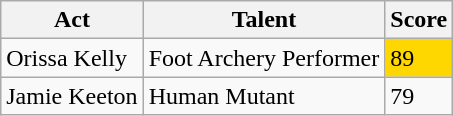<table class="wikitable">
<tr>
<th>Act</th>
<th>Talent</th>
<th>Score</th>
</tr>
<tr>
<td>Orissa Kelly</td>
<td>Foot Archery Performer</td>
<td style="background:gold;">89</td>
</tr>
<tr>
<td>Jamie Keeton</td>
<td>Human Mutant</td>
<td>79</td>
</tr>
</table>
